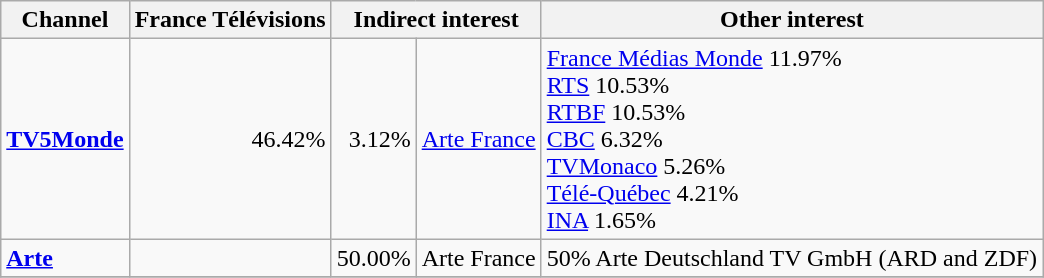<table class="wikitable">
<tr>
<th>Channel</th>
<th>France Télévisions</th>
<th colspan="2">Indirect interest</th>
<th>Other interest</th>
</tr>
<tr>
<td><strong><a href='#'>TV5Monde</a></strong></td>
<td align="right">46.42%</td>
<td align="right">3.12%</td>
<td><a href='#'>Arte France</a></td>
<td><a href='#'>France Médias Monde</a> 11.97%<br><a href='#'>RTS</a> 10.53%<br><a href='#'>RTBF</a> 10.53%<br><a href='#'>CBC</a> 6.32%<br><a href='#'>TVMonaco</a> 5.26%<br><a href='#'>Télé-Québec</a> 4.21%<br><a href='#'>INA</a> 1.65%</td>
</tr>
<tr>
<td><strong><a href='#'>Arte</a></strong></td>
<td align="right"></td>
<td align="right">50.00%</td>
<td>Arte France</td>
<td>50% Arte Deutschland TV GmbH (ARD and ZDF)</td>
</tr>
<tr>
</tr>
</table>
